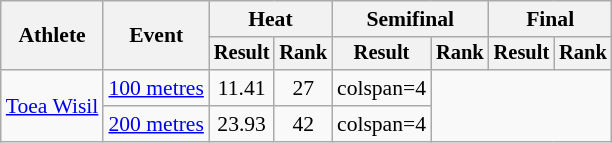<table class=wikitable style=font-size:90%>
<tr>
<th rowspan=2>Athlete</th>
<th rowspan=2>Event</th>
<th colspan=2>Heat</th>
<th colspan=2>Semifinal</th>
<th colspan=2>Final</th>
</tr>
<tr style=font-size:95%>
<th>Result</th>
<th>Rank</th>
<th>Result</th>
<th>Rank</th>
<th>Result</th>
<th>Rank</th>
</tr>
<tr align=center>
<td align=left rowspan=2><a href='#'>Toea Wisil</a></td>
<td align=left><a href='#'>100 metres</a></td>
<td>11.41</td>
<td>27</td>
<td>colspan=4 </td>
</tr>
<tr align=center>
<td align=left><a href='#'>200 metres</a></td>
<td>23.93</td>
<td>42</td>
<td>colspan=4 </td>
</tr>
</table>
